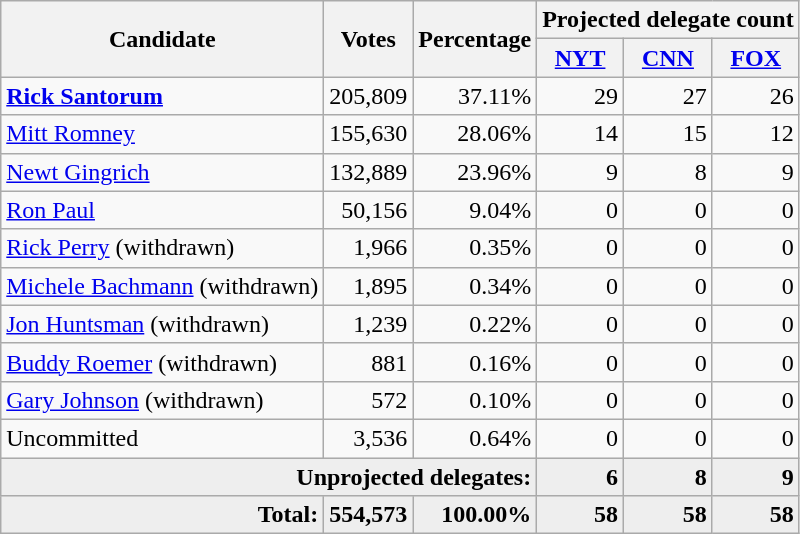<table class="wikitable" style="text-align:right;">
<tr>
<th rowspan="2">Candidate</th>
<th rowspan="2">Votes</th>
<th rowspan="2">Percentage</th>
<th colspan="3">Projected delegate count</th>
</tr>
<tr>
<th><a href='#'>NYT</a><br></th>
<th><a href='#'>CNN</a><br></th>
<th><a href='#'>FOX</a><br></th>
</tr>
<tr>
<td align="left"> <strong><a href='#'>Rick Santorum</a></strong></td>
<td>205,809</td>
<td>37.11%</td>
<td>29</td>
<td>27</td>
<td>26</td>
</tr>
<tr>
<td align="left"><a href='#'>Mitt Romney</a></td>
<td>155,630</td>
<td>28.06%</td>
<td>14</td>
<td>15</td>
<td>12</td>
</tr>
<tr>
<td align="left"><a href='#'>Newt Gingrich</a></td>
<td>132,889</td>
<td>23.96%</td>
<td>9</td>
<td>8</td>
<td>9</td>
</tr>
<tr>
<td align="left"><a href='#'>Ron Paul</a></td>
<td>50,156</td>
<td>9.04%</td>
<td>0</td>
<td>0</td>
<td>0</td>
</tr>
<tr>
<td align="left"><a href='#'>Rick Perry</a> (withdrawn)</td>
<td>1,966</td>
<td>0.35%</td>
<td>0</td>
<td>0</td>
<td>0</td>
</tr>
<tr>
<td align="left"><a href='#'>Michele Bachmann</a> (withdrawn)</td>
<td>1,895</td>
<td>0.34%</td>
<td>0</td>
<td>0</td>
<td>0</td>
</tr>
<tr>
<td align="left"><a href='#'>Jon Huntsman</a> (withdrawn)</td>
<td>1,239</td>
<td>0.22%</td>
<td>0</td>
<td>0</td>
<td>0</td>
</tr>
<tr>
<td align="left"><a href='#'>Buddy Roemer</a> (withdrawn)</td>
<td>881</td>
<td>0.16%</td>
<td>0</td>
<td>0</td>
<td>0</td>
</tr>
<tr>
<td align="left"><a href='#'>Gary Johnson</a> (withdrawn)</td>
<td>572</td>
<td>0.10%</td>
<td>0</td>
<td>0</td>
<td>0</td>
</tr>
<tr>
<td align="left">Uncommitted</td>
<td>3,536</td>
<td>0.64%</td>
<td>0</td>
<td>0</td>
<td>0</td>
</tr>
<tr bgcolor="#eeeeee">
<td colspan="3"><strong>Unprojected delegates:</strong></td>
<td><strong>6</strong></td>
<td><strong>8</strong></td>
<td><strong>9</strong></td>
</tr>
<tr bgcolor="#eeeeee">
<td><strong>Total:</strong></td>
<td><strong>554,573</strong></td>
<td><strong>100.00%</strong></td>
<td><strong>58</strong></td>
<td><strong>58</strong></td>
<td><strong>58</strong></td>
</tr>
</table>
